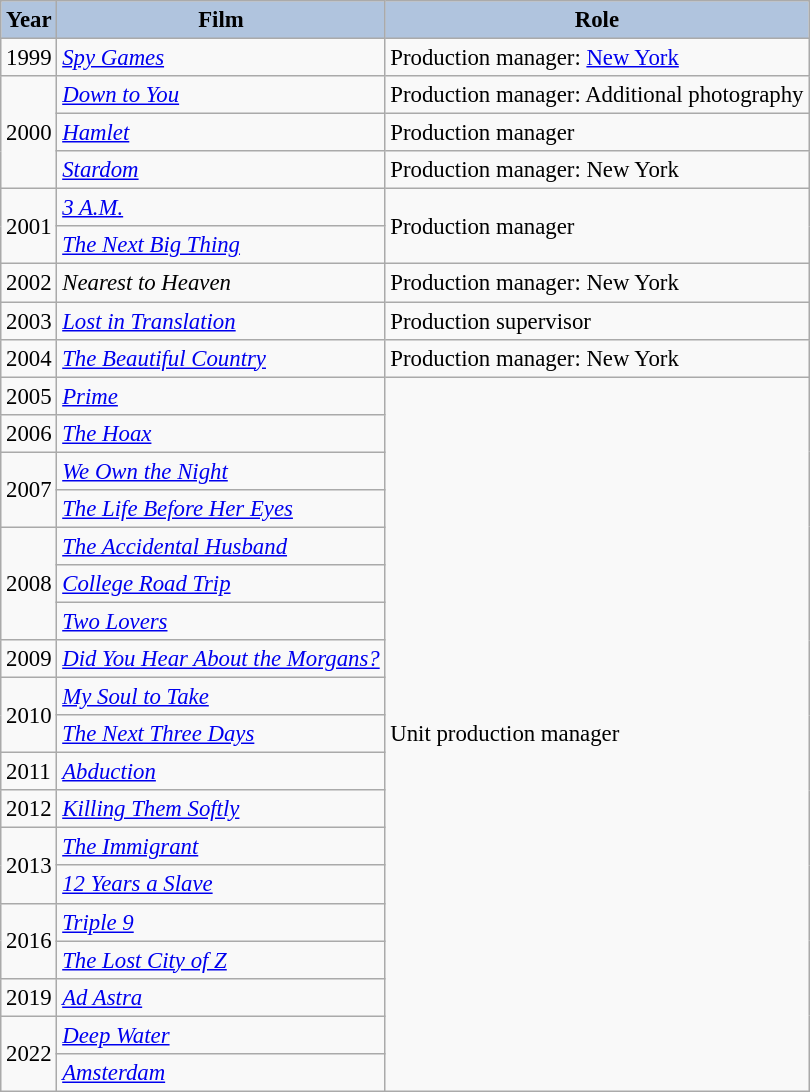<table class="wikitable" style="font-size:95%;">
<tr>
<th style="background:#B0C4DE;">Year</th>
<th style="background:#B0C4DE;">Film</th>
<th style="background:#B0C4DE;">Role</th>
</tr>
<tr>
<td>1999</td>
<td><em><a href='#'>Spy Games</a></em></td>
<td>Production manager: <a href='#'>New York</a></td>
</tr>
<tr>
<td rowspan=3>2000</td>
<td><em><a href='#'>Down to You</a></em></td>
<td>Production manager: Additional photography</td>
</tr>
<tr>
<td><em><a href='#'>Hamlet</a></em></td>
<td>Production manager</td>
</tr>
<tr>
<td><em><a href='#'>Stardom</a></em></td>
<td>Production manager: New York</td>
</tr>
<tr>
<td rowspan=2>2001</td>
<td><em><a href='#'>3 A.M.</a></em></td>
<td rowspan=2>Production manager</td>
</tr>
<tr>
<td><em><a href='#'>The Next Big Thing</a></em></td>
</tr>
<tr>
<td>2002</td>
<td><em>Nearest to Heaven</em></td>
<td>Production manager: New York</td>
</tr>
<tr>
<td>2003</td>
<td><em><a href='#'>Lost in Translation</a></em></td>
<td>Production supervisor</td>
</tr>
<tr>
<td>2004</td>
<td><em><a href='#'>The Beautiful Country</a></em></td>
<td>Production manager: New York</td>
</tr>
<tr>
<td>2005</td>
<td><em><a href='#'>Prime</a></em></td>
<td rowspan=19>Unit production manager</td>
</tr>
<tr>
<td>2006</td>
<td><em><a href='#'>The Hoax</a></em></td>
</tr>
<tr>
<td rowspan=2>2007</td>
<td><em><a href='#'>We Own the Night</a></em></td>
</tr>
<tr>
<td><em><a href='#'>The Life Before Her Eyes</a></em></td>
</tr>
<tr>
<td rowspan=3>2008</td>
<td><em><a href='#'>The Accidental Husband</a></em></td>
</tr>
<tr>
<td><em><a href='#'>College Road Trip</a></em></td>
</tr>
<tr>
<td><em><a href='#'>Two Lovers</a></em></td>
</tr>
<tr>
<td>2009</td>
<td><em><a href='#'>Did You Hear About the Morgans?</a></em></td>
</tr>
<tr>
<td rowspan=2>2010</td>
<td><em><a href='#'>My Soul to Take</a></em></td>
</tr>
<tr>
<td><em><a href='#'>The Next Three Days</a></em></td>
</tr>
<tr>
<td>2011</td>
<td><em><a href='#'>Abduction</a></em></td>
</tr>
<tr>
<td>2012</td>
<td><em><a href='#'>Killing Them Softly</a></em></td>
</tr>
<tr>
<td rowspan=2>2013</td>
<td><em><a href='#'>The Immigrant</a></em></td>
</tr>
<tr>
<td><em><a href='#'>12 Years a Slave</a></em></td>
</tr>
<tr>
<td rowspan=2>2016</td>
<td><em><a href='#'>Triple 9</a></em></td>
</tr>
<tr>
<td><em><a href='#'>The Lost City of Z</a></em></td>
</tr>
<tr>
<td>2019</td>
<td><em><a href='#'>Ad Astra</a></em></td>
</tr>
<tr>
<td rowspan=2>2022</td>
<td><em><a href='#'>Deep Water</a></em></td>
</tr>
<tr>
<td><em><a href='#'>Amsterdam</a></em></td>
</tr>
</table>
